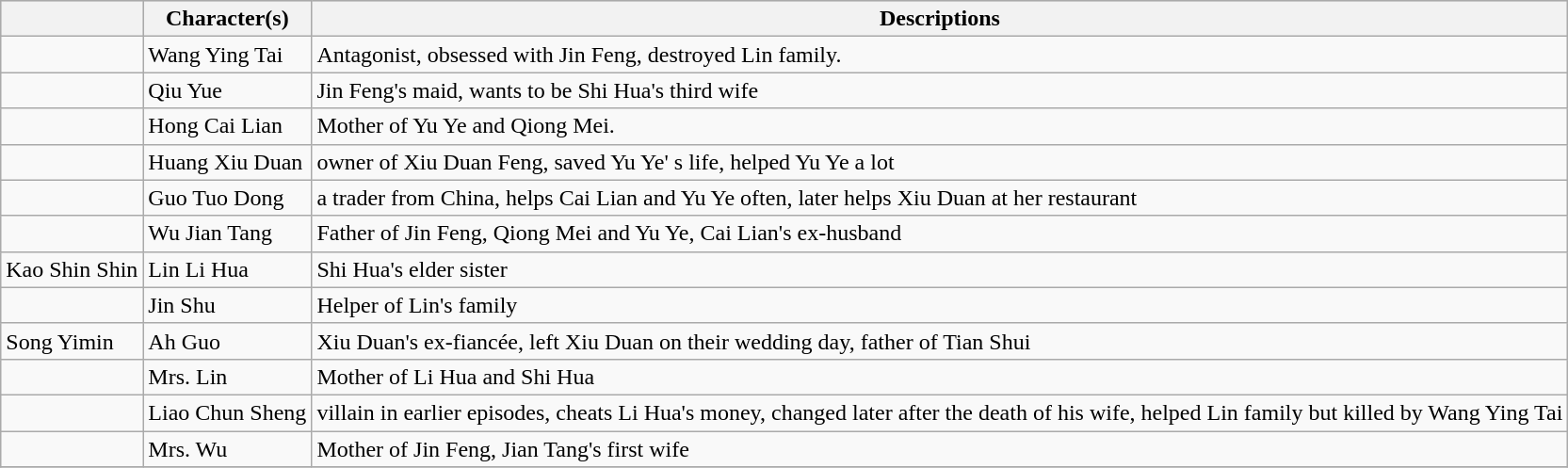<table class="wikitable">
<tr bgcolor="#CCCCCC">
<th></th>
<th>Character(s)</th>
<th>Descriptions</th>
</tr>
<tr>
<td></td>
<td>Wang Ying Tai</td>
<td>Antagonist, obsessed with Jin Feng, destroyed Lin family.</td>
</tr>
<tr>
<td></td>
<td>Qiu Yue</td>
<td>Jin Feng's maid, wants to be Shi Hua's third wife</td>
</tr>
<tr>
<td></td>
<td>Hong Cai Lian</td>
<td>Mother of Yu Ye and Qiong Mei.</td>
</tr>
<tr>
<td></td>
<td>Huang Xiu Duan</td>
<td>owner of Xiu Duan Feng, saved Yu Ye' s life, helped Yu Ye a lot</td>
</tr>
<tr>
<td></td>
<td>Guo Tuo Dong</td>
<td>a trader from China, helps Cai Lian and Yu Ye often, later helps Xiu Duan at her restaurant</td>
</tr>
<tr>
<td></td>
<td>Wu Jian Tang</td>
<td>Father of Jin Feng, Qiong Mei and Yu Ye, Cai Lian's ex-husband</td>
</tr>
<tr>
<td>Kao Shin Shin</td>
<td>Lin Li Hua</td>
<td>Shi Hua's elder sister</td>
</tr>
<tr>
<td></td>
<td>Jin Shu</td>
<td>Helper of Lin's family</td>
</tr>
<tr>
<td>Song Yimin</td>
<td>Ah Guo</td>
<td>Xiu Duan's ex-fiancée, left Xiu Duan on their wedding day, father of Tian Shui</td>
</tr>
<tr>
<td></td>
<td>Mrs. Lin</td>
<td>Mother of Li Hua and Shi Hua</td>
</tr>
<tr>
<td></td>
<td>Liao Chun Sheng</td>
<td>villain in earlier episodes, cheats Li Hua's money, changed later after the death of his wife, helped Lin family but killed by Wang Ying Tai</td>
</tr>
<tr>
<td></td>
<td>Mrs. Wu</td>
<td>Mother of Jin Feng, Jian Tang's first wife</td>
</tr>
<tr>
</tr>
</table>
